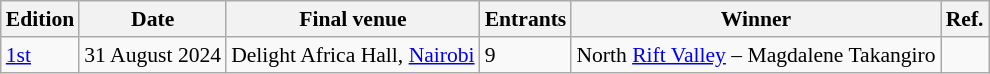<table class="wikitable defaultcenter col2left col3left" style="font-size: 90%">
<tr>
<th>Edition</th>
<th>Date</th>
<th>Final venue</th>
<th>Entrants</th>
<th>Winner</th>
<th>Ref.</th>
</tr>
<tr>
<td><a href='#'>1st</a></td>
<td>31 August 2024</td>
<td>Delight Africa Hall, <a href='#'>Nairobi</a></td>
<td>9</td>
<td>North <a href='#'>Rift Valley</a> – Magdalene Takangiro</td>
<td></td>
</tr>
</table>
